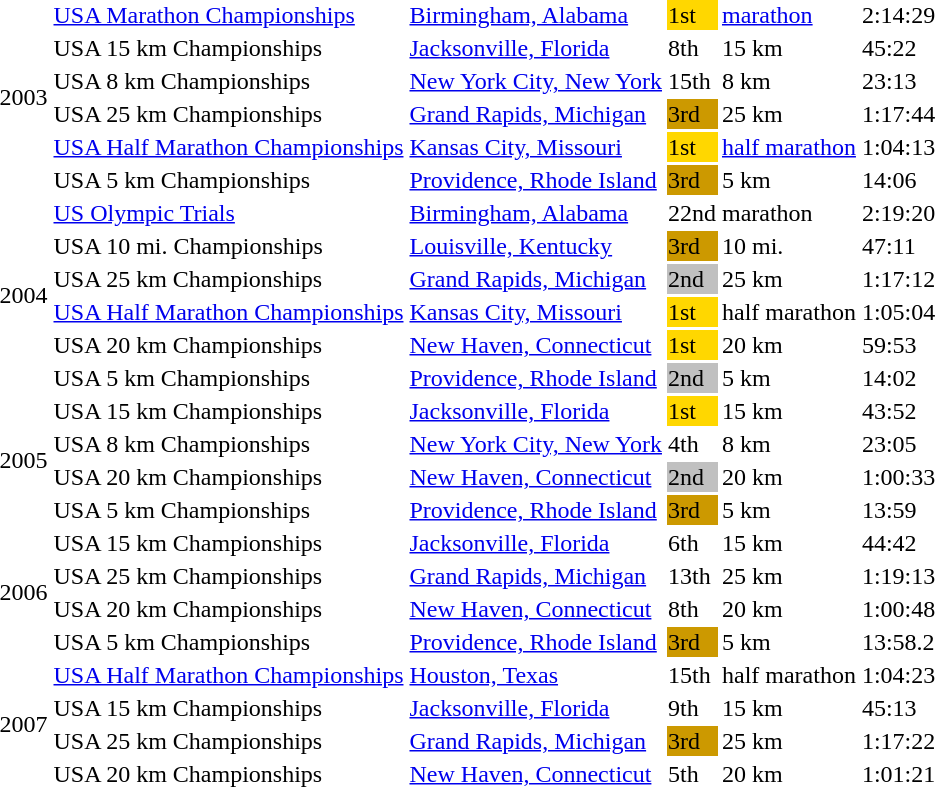<table>
<tr>
<td rowspan=6>2003</td>
<td><a href='#'>USA Marathon Championships</a></td>
<td><a href='#'>Birmingham, Alabama</a></td>
<td bgcolor=gold>1st</td>
<td><a href='#'>marathon</a></td>
<td>2:14:29</td>
</tr>
<tr>
<td>USA 15 km Championships</td>
<td><a href='#'>Jacksonville, Florida</a></td>
<td>8th</td>
<td>15 km</td>
<td>45:22</td>
</tr>
<tr>
<td>USA 8 km Championships</td>
<td><a href='#'>New York City, New York</a></td>
<td>15th</td>
<td>8 km</td>
<td>23:13</td>
</tr>
<tr>
<td>USA 25 km Championships</td>
<td><a href='#'>Grand Rapids, Michigan</a></td>
<td bgcolor=cc9900>3rd</td>
<td>25 km</td>
<td>1:17:44</td>
</tr>
<tr>
<td><a href='#'>USA Half Marathon Championships</a></td>
<td><a href='#'>Kansas City, Missouri</a></td>
<td bgcolor=gold>1st</td>
<td><a href='#'>half marathon</a></td>
<td>1:04:13</td>
</tr>
<tr>
<td>USA 5 km Championships</td>
<td><a href='#'>Providence, Rhode Island</a></td>
<td bgcolor=cc9900>3rd</td>
<td>5 km</td>
<td>14:06</td>
</tr>
<tr>
<td rowspan=6>2004</td>
<td><a href='#'>US Olympic Trials</a></td>
<td><a href='#'>Birmingham, Alabama</a></td>
<td>22nd</td>
<td>marathon</td>
<td>2:19:20</td>
</tr>
<tr>
<td>USA 10 mi. Championships</td>
<td><a href='#'>Louisville, Kentucky</a></td>
<td bgcolor=cc9900>3rd</td>
<td>10 mi.</td>
<td>47:11</td>
</tr>
<tr>
<td>USA 25 km Championships</td>
<td><a href='#'>Grand Rapids, Michigan</a></td>
<td bgcolor=silver>2nd</td>
<td>25 km</td>
<td>1:17:12</td>
</tr>
<tr>
<td><a href='#'>USA Half Marathon Championships</a></td>
<td><a href='#'>Kansas City, Missouri</a></td>
<td bgcolor=gold>1st</td>
<td>half marathon</td>
<td>1:05:04</td>
</tr>
<tr>
<td>USA 20 km Championships</td>
<td><a href='#'>New Haven, Connecticut</a></td>
<td bgcolor=gold>1st</td>
<td>20 km</td>
<td>59:53</td>
</tr>
<tr>
<td>USA 5 km Championships</td>
<td><a href='#'>Providence, Rhode Island</a></td>
<td bgcolor=silver>2nd</td>
<td>5 km</td>
<td>14:02</td>
</tr>
<tr>
<td rowspan=4>2005</td>
<td>USA 15 km Championships</td>
<td><a href='#'>Jacksonville, Florida</a></td>
<td bgcolor=gold>1st</td>
<td>15 km</td>
<td>43:52</td>
</tr>
<tr>
<td>USA 8 km Championships</td>
<td><a href='#'>New York City, New York</a></td>
<td>4th</td>
<td>8 km</td>
<td>23:05</td>
</tr>
<tr>
<td>USA 20 km Championships</td>
<td><a href='#'>New Haven, Connecticut</a></td>
<td bgcolor=silver>2nd</td>
<td>20 km</td>
<td>1:00:33</td>
</tr>
<tr>
<td>USA 5 km Championships</td>
<td><a href='#'>Providence, Rhode Island</a></td>
<td bgcolor=cc9900>3rd</td>
<td>5 km</td>
<td>13:59</td>
</tr>
<tr>
<td rowspan=4>2006</td>
<td>USA 15 km Championships</td>
<td><a href='#'>Jacksonville, Florida</a></td>
<td>6th</td>
<td>15 km</td>
<td>44:42</td>
</tr>
<tr>
<td>USA 25 km Championships</td>
<td><a href='#'>Grand Rapids, Michigan</a></td>
<td>13th</td>
<td>25 km</td>
<td>1:19:13</td>
</tr>
<tr>
<td>USA 20 km Championships</td>
<td><a href='#'>New Haven, Connecticut</a></td>
<td>8th</td>
<td>20 km</td>
<td>1:00:48</td>
</tr>
<tr>
<td>USA 5 km Championships</td>
<td><a href='#'>Providence, Rhode Island</a></td>
<td bgcolor=cc9900>3rd</td>
<td>5 km</td>
<td>13:58.2</td>
</tr>
<tr>
<td rowspan=4>2007</td>
<td><a href='#'>USA Half Marathon Championships</a></td>
<td><a href='#'>Houston, Texas</a></td>
<td>15th</td>
<td>half marathon</td>
<td>1:04:23</td>
</tr>
<tr>
<td>USA 15 km Championships</td>
<td><a href='#'>Jacksonville, Florida</a></td>
<td>9th</td>
<td>15 km</td>
<td>45:13</td>
</tr>
<tr>
<td>USA 25 km Championships</td>
<td><a href='#'>Grand Rapids, Michigan</a></td>
<td bgcolor=cc9900>3rd</td>
<td>25 km</td>
<td>1:17:22</td>
</tr>
<tr>
<td>USA 20 km Championships</td>
<td><a href='#'>New Haven, Connecticut</a></td>
<td>5th</td>
<td>20 km</td>
<td>1:01:21</td>
</tr>
</table>
